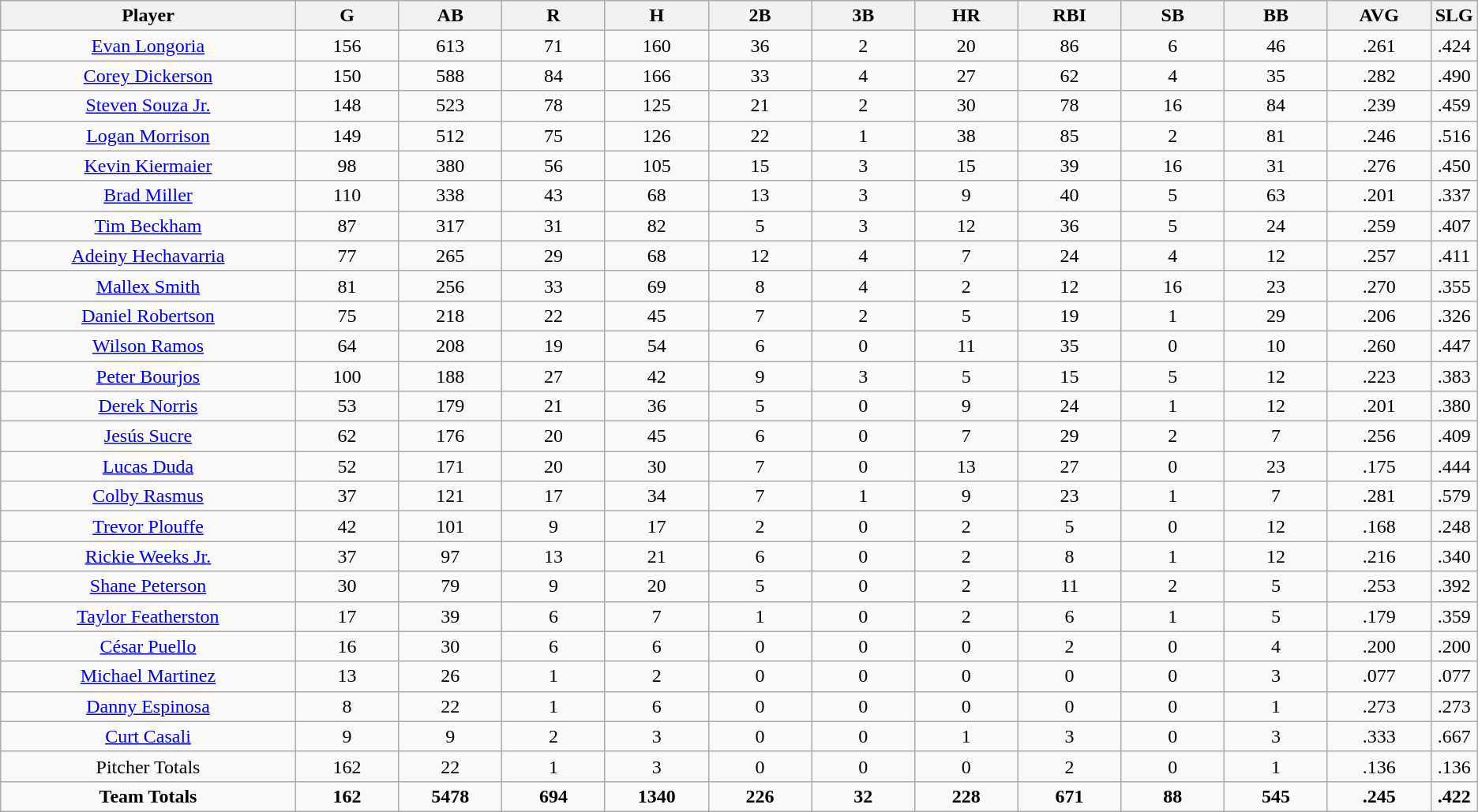<table class=wikitable style="text-align:center">
<tr>
<th bgcolor=#DDDDFF; width="20%">Player</th>
<th bgcolor=#DDDDFF; width="7%">G</th>
<th bgcolor=#DDDDFF; width="7%">AB</th>
<th bgcolor=#DDDDFF; width="7%">R</th>
<th bgcolor=#DDDDFF; width="7%">H</th>
<th bgcolor=#DDDDFF; width="7%">2B</th>
<th bgcolor=#DDDDFF; width="7%">3B</th>
<th bgcolor=#DDDDFF; width="7%">HR</th>
<th bgcolor=#DDDDFF; width="7%">RBI</th>
<th bgcolor=#DDDDFF' width="7%">SB</th>
<th bgcolor=#DDDDFF; width="7%">BB</th>
<th bgcolor=#DDDDFF; width="7%">AVG</th>
<th bgcolor=#DDDDFF; width="7%">SLG</th>
</tr>
<tr>
<td><a href='#'>Evan Longoria</a></td>
<td>156</td>
<td>613</td>
<td>71</td>
<td>160</td>
<td>36</td>
<td>2</td>
<td>20</td>
<td>86</td>
<td>6</td>
<td>46</td>
<td>.261</td>
<td>.424</td>
</tr>
<tr>
<td><a href='#'>Corey Dickerson</a></td>
<td>150</td>
<td>588</td>
<td>84</td>
<td>166</td>
<td>33</td>
<td>4</td>
<td>27</td>
<td>62</td>
<td>4</td>
<td>35</td>
<td>.282</td>
<td>.490</td>
</tr>
<tr>
<td><a href='#'>Steven Souza Jr.</a></td>
<td>148</td>
<td>523</td>
<td>78</td>
<td>125</td>
<td>21</td>
<td>2</td>
<td>30</td>
<td>78</td>
<td>16</td>
<td>84</td>
<td>.239</td>
<td>.459</td>
</tr>
<tr>
<td><a href='#'>Logan Morrison</a></td>
<td>149</td>
<td>512</td>
<td>75</td>
<td>126</td>
<td>22</td>
<td>1</td>
<td>38</td>
<td>85</td>
<td>2</td>
<td>81</td>
<td>.246</td>
<td>.516</td>
</tr>
<tr>
<td><a href='#'>Kevin Kiermaier</a></td>
<td>98</td>
<td>380</td>
<td>56</td>
<td>105</td>
<td>15</td>
<td>3</td>
<td>15</td>
<td>39</td>
<td>16</td>
<td>31</td>
<td>.276</td>
<td>.450</td>
</tr>
<tr>
<td><a href='#'>Brad Miller</a></td>
<td>110</td>
<td>338</td>
<td>43</td>
<td>68</td>
<td>13</td>
<td>3</td>
<td>9</td>
<td>40</td>
<td>5</td>
<td>63</td>
<td>.201</td>
<td>.337</td>
</tr>
<tr>
<td><a href='#'>Tim Beckham</a></td>
<td>87</td>
<td>317</td>
<td>31</td>
<td>82</td>
<td>5</td>
<td>3</td>
<td>12</td>
<td>36</td>
<td>5</td>
<td>24</td>
<td>.259</td>
<td>.407</td>
</tr>
<tr>
<td><a href='#'>Adeiny Hechavarria</a></td>
<td>77</td>
<td>265</td>
<td>29</td>
<td>68</td>
<td>12</td>
<td>4</td>
<td>7</td>
<td>24</td>
<td>4</td>
<td>12</td>
<td>.257</td>
<td>.411</td>
</tr>
<tr>
<td><a href='#'>Mallex Smith</a></td>
<td>81</td>
<td>256</td>
<td>33</td>
<td>69</td>
<td>8</td>
<td>4</td>
<td>2</td>
<td>12</td>
<td>16</td>
<td>23</td>
<td>.270</td>
<td>.355</td>
</tr>
<tr>
<td><a href='#'>Daniel Robertson</a></td>
<td>75</td>
<td>218</td>
<td>22</td>
<td>45</td>
<td>7</td>
<td>2</td>
<td>5</td>
<td>19</td>
<td>1</td>
<td>29</td>
<td>.206</td>
<td>.326</td>
</tr>
<tr>
<td><a href='#'>Wilson Ramos</a></td>
<td>64</td>
<td>208</td>
<td>19</td>
<td>54</td>
<td>6</td>
<td>0</td>
<td>11</td>
<td>35</td>
<td>0</td>
<td>10</td>
<td>.260</td>
<td>.447</td>
</tr>
<tr>
<td><a href='#'>Peter Bourjos</a></td>
<td>100</td>
<td>188</td>
<td>27</td>
<td>42</td>
<td>9</td>
<td>3</td>
<td>5</td>
<td>15</td>
<td>5</td>
<td>12</td>
<td>.223</td>
<td>.383</td>
</tr>
<tr>
<td><a href='#'>Derek Norris</a></td>
<td>53</td>
<td>179</td>
<td>21</td>
<td>36</td>
<td>5</td>
<td>0</td>
<td>9</td>
<td>24</td>
<td>1</td>
<td>12</td>
<td>.201</td>
<td>.380</td>
</tr>
<tr>
<td><a href='#'>Jesús Sucre</a></td>
<td>62</td>
<td>176</td>
<td>20</td>
<td>45</td>
<td>6</td>
<td>0</td>
<td>7</td>
<td>29</td>
<td>2</td>
<td>7</td>
<td>.256</td>
<td>.409</td>
</tr>
<tr>
<td><a href='#'>Lucas Duda</a></td>
<td>52</td>
<td>171</td>
<td>20</td>
<td>30</td>
<td>7</td>
<td>0</td>
<td>13</td>
<td>27</td>
<td>0</td>
<td>23</td>
<td>.175</td>
<td>.444</td>
</tr>
<tr>
<td><a href='#'>Colby Rasmus</a></td>
<td>37</td>
<td>121</td>
<td>17</td>
<td>34</td>
<td>7</td>
<td>1</td>
<td>9</td>
<td>23</td>
<td>1</td>
<td>7</td>
<td>.281</td>
<td>.579</td>
</tr>
<tr>
<td><a href='#'>Trevor Plouffe</a></td>
<td>42</td>
<td>101</td>
<td>9</td>
<td>17</td>
<td>2</td>
<td>0</td>
<td>2</td>
<td>5</td>
<td>0</td>
<td>12</td>
<td>.168</td>
<td>.248</td>
</tr>
<tr>
<td><a href='#'>Rickie Weeks Jr.</a></td>
<td>37</td>
<td>97</td>
<td>13</td>
<td>21</td>
<td>6</td>
<td>0</td>
<td>2</td>
<td>8</td>
<td>1</td>
<td>12</td>
<td>.216</td>
<td>.340</td>
</tr>
<tr>
<td><a href='#'>Shane Peterson</a></td>
<td>30</td>
<td>79</td>
<td>9</td>
<td>20</td>
<td>5</td>
<td>0</td>
<td>2</td>
<td>11</td>
<td>2</td>
<td>5</td>
<td>.253</td>
<td>.392</td>
</tr>
<tr>
<td><a href='#'>Taylor Featherston</a></td>
<td>17</td>
<td>39</td>
<td>6</td>
<td>7</td>
<td>1</td>
<td>0</td>
<td>2</td>
<td>6</td>
<td>1</td>
<td>5</td>
<td>.179</td>
<td>.359</td>
</tr>
<tr>
<td><a href='#'>César Puello</a></td>
<td>16</td>
<td>30</td>
<td>6</td>
<td>6</td>
<td>0</td>
<td>0</td>
<td>0</td>
<td>2</td>
<td>0</td>
<td>4</td>
<td>.200</td>
<td>.200</td>
</tr>
<tr>
<td><a href='#'>Michael Martinez</a></td>
<td>13</td>
<td>26</td>
<td>1</td>
<td>2</td>
<td>0</td>
<td>0</td>
<td>0</td>
<td>0</td>
<td>0</td>
<td>3</td>
<td>.077</td>
<td>.077</td>
</tr>
<tr>
<td><a href='#'>Danny Espinosa</a></td>
<td>8</td>
<td>22</td>
<td>1</td>
<td>6</td>
<td>0</td>
<td>0</td>
<td>0</td>
<td>0</td>
<td>0</td>
<td>1</td>
<td>.273</td>
<td>.273</td>
</tr>
<tr>
<td><a href='#'>Curt Casali</a></td>
<td>9</td>
<td>9</td>
<td>2</td>
<td>3</td>
<td>0</td>
<td>0</td>
<td>1</td>
<td>3</td>
<td>0</td>
<td>3</td>
<td>.333</td>
<td>.667</td>
</tr>
<tr>
<td>Pitcher Totals</td>
<td>162</td>
<td>22</td>
<td>1</td>
<td>3</td>
<td>0</td>
<td>0</td>
<td>0</td>
<td>2</td>
<td>0</td>
<td>1</td>
<td>.136</td>
<td>.136</td>
</tr>
<tr>
<td><strong>Team Totals</strong></td>
<td><strong>162</strong></td>
<td><strong>5478</strong></td>
<td><strong>694</strong></td>
<td><strong>1340</strong></td>
<td><strong>226</strong></td>
<td><strong>32</strong></td>
<td><strong>228</strong></td>
<td><strong>671</strong></td>
<td><strong>88</strong></td>
<td><strong>545</strong></td>
<td><strong>.245</strong></td>
<td><strong>.422</strong></td>
</tr>
</table>
